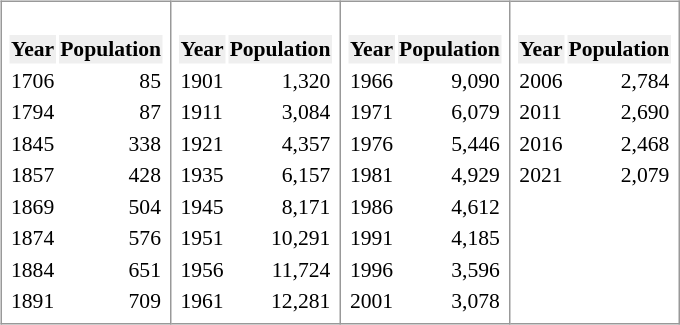<table border="1" align="left" cellpadding="3px" style="margin:7px; border: 0px solid #999; background-color:#FFFFFF;border-collapse:collapse; font-size:90%;">
<tr>
<td valign="top"><br><table>
<tr>
<th style="background:#efefef;">Year</th>
<th style="background:#efefef;">Population</th>
</tr>
<tr>
<td>1706</td>
<td align="right">85</td>
</tr>
<tr>
<td>1794</td>
<td align="right">87</td>
</tr>
<tr>
<td>1845</td>
<td align="right">338</td>
</tr>
<tr>
<td>1857</td>
<td align="right">428</td>
</tr>
<tr>
<td>1869</td>
<td align="right">504</td>
</tr>
<tr>
<td>1874</td>
<td align="right">576</td>
</tr>
<tr>
<td>1884</td>
<td align="right">651</td>
</tr>
<tr>
<td>1891</td>
<td align="right">709</td>
</tr>
</table>
</td>
<td valign="top"><br><table>
<tr>
<th style="background:#efefef;">Year</th>
<th style="background:#efefef;">Population</th>
</tr>
<tr>
<td>1901</td>
<td align="right">1,320</td>
</tr>
<tr>
<td>1911</td>
<td align="right">3,084</td>
</tr>
<tr>
<td>1921</td>
<td align="right">4,357</td>
</tr>
<tr>
<td>1935</td>
<td align="right">6,157</td>
</tr>
<tr>
<td>1945</td>
<td align="right">8,171</td>
</tr>
<tr>
<td>1951</td>
<td align="right">10,291</td>
</tr>
<tr>
<td>1956</td>
<td align="right">11,724</td>
</tr>
<tr>
<td>1961</td>
<td align="right">12,281</td>
</tr>
</table>
</td>
<td valign="top"><br><table>
<tr>
<th style="background:#efefef;">Year</th>
<th style="background:#efefef;">Population</th>
</tr>
<tr>
<td>1966</td>
<td align="right">9,090</td>
</tr>
<tr>
<td>1971</td>
<td align="right">6,079</td>
</tr>
<tr>
<td>1976</td>
<td align="right">5,446</td>
</tr>
<tr>
<td>1981</td>
<td align="right">4,929</td>
</tr>
<tr>
<td>1986</td>
<td align="right">4,612</td>
</tr>
<tr>
<td>1991</td>
<td align="right">4,185</td>
</tr>
<tr>
<td>1996</td>
<td align="right">3,596</td>
</tr>
<tr>
<td>2001</td>
<td align="right">3,078</td>
</tr>
</table>
</td>
<td valign="top"><br><table>
<tr>
<th style="background:#efefef;">Year</th>
<th style="background:#efefef;">Population</th>
</tr>
<tr>
<td>2006</td>
<td align="right">2,784</td>
</tr>
<tr>
<td>2011</td>
<td align="right">2,690</td>
</tr>
<tr>
<td>2016</td>
<td align="right">2,468</td>
</tr>
<tr>
<td>2021</td>
<td align="right">2,079</td>
</tr>
<tr>
<td> </td>
<td align="right"></td>
</tr>
<tr>
<td colspan=2></td>
</tr>
<tr>
<td colspan=2></td>
</tr>
<tr>
<td colspan=2></td>
</tr>
</table>
</td>
</tr>
</table>
